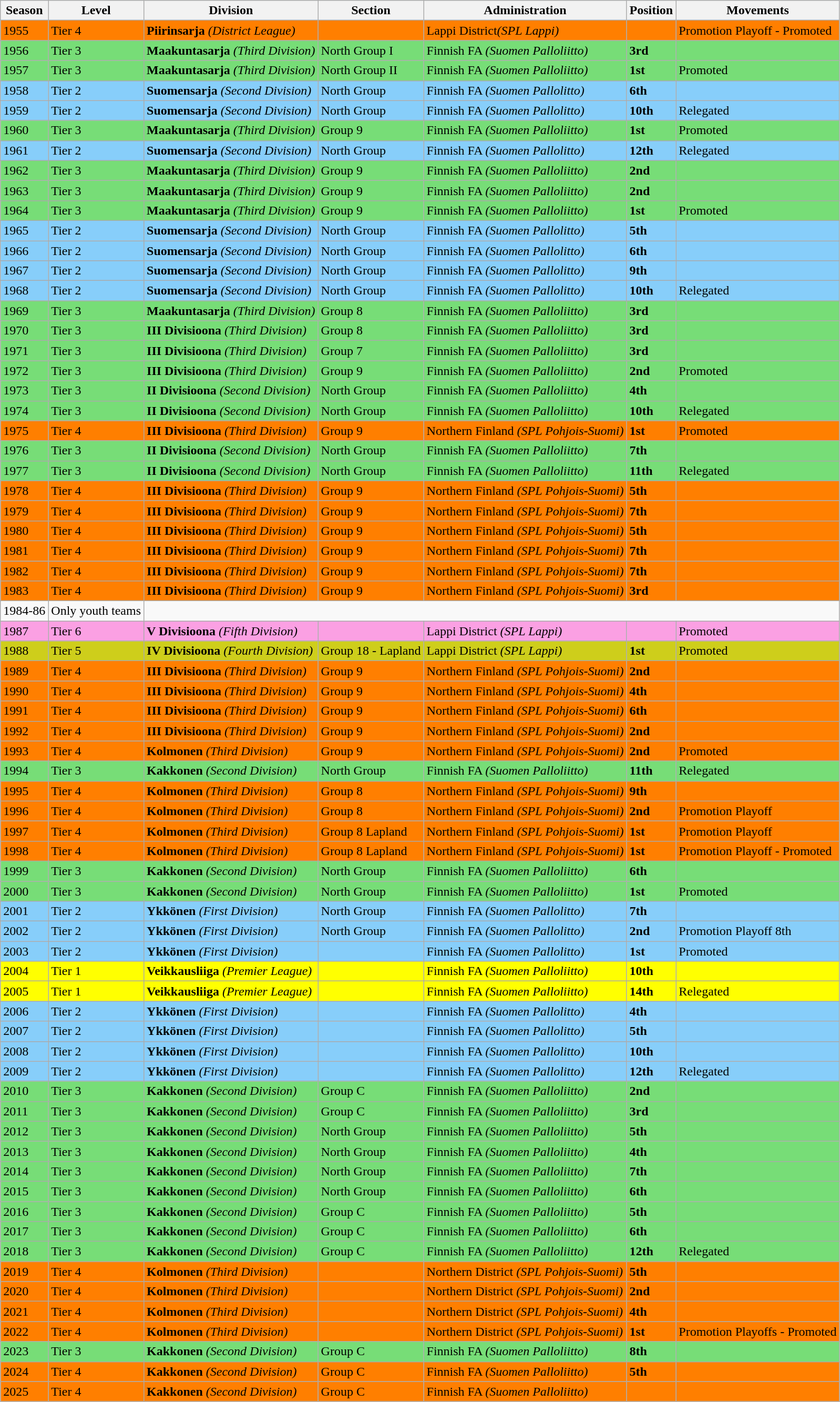<table class="wikitable">
<tr style="background:#f0f6fa;">
<th><strong>Season</strong></th>
<th><strong>Level</strong></th>
<th><strong>Division</strong></th>
<th><strong>Section</strong></th>
<th><strong>Administration</strong></th>
<th><strong>Position</strong></th>
<th><strong>Movements</strong></th>
</tr>
<tr>
<td style="background:#FF7F00;">1955</td>
<td style="background:#FF7F00;">Tier 4</td>
<td style="background:#FF7F00;"><strong>Piirinsarja</strong> <em>(District League)</em></td>
<td style="background:#FF7F00;"></td>
<td style="background:#FF7F00;">Lappi District<em>(SPL Lappi)</em></td>
<td style="background:#FF7F00;"></td>
<td style="background:#FF7F00;">Promotion Playoff - Promoted</td>
</tr>
<tr>
<td style="background:#77DD77;">1956</td>
<td style="background:#77DD77;">Tier 3</td>
<td style="background:#77DD77;"><strong>Maakuntasarja</strong> <em>(Third Division)</em></td>
<td style="background:#77DD77;">North Group I</td>
<td style="background:#77DD77;">Finnish FA <em>(Suomen Palloliitto)</em></td>
<td style="background:#77DD77;"><strong>3rd</strong></td>
<td style="background:#77DD77;"></td>
</tr>
<tr>
<td style="background:#77DD77;">1957</td>
<td style="background:#77DD77;">Tier 3</td>
<td style="background:#77DD77;"><strong>Maakuntasarja</strong> <em>(Third Division)</em></td>
<td style="background:#77DD77;">North Group II</td>
<td style="background:#77DD77;">Finnish FA <em>(Suomen Palloliitto)</em></td>
<td style="background:#77DD77;"><strong>1st</strong></td>
<td style="background:#77DD77;">Promoted</td>
</tr>
<tr>
<td style="background:#87CEFA;">1958</td>
<td style="background:#87CEFA;">Tier 2</td>
<td style="background:#87CEFA;"><strong>Suomensarja</strong> <em>(Second Division)</em></td>
<td style="background:#87CEFA;">North Group</td>
<td style="background:#87CEFA;">Finnish FA <em>(Suomen Pallolitto)</em></td>
<td style="background:#87CEFA;"><strong>6th</strong></td>
<td style="background:#87CEFA;"></td>
</tr>
<tr>
<td style="background:#87CEFA;">1959</td>
<td style="background:#87CEFA;">Tier 2</td>
<td style="background:#87CEFA;"><strong>Suomensarja</strong> <em>(Second Division)</em></td>
<td style="background:#87CEFA;">North Group</td>
<td style="background:#87CEFA;">Finnish FA <em>(Suomen Pallolitto)</em></td>
<td style="background:#87CEFA;"><strong>10th</strong></td>
<td style="background:#87CEFA;">Relegated</td>
</tr>
<tr>
<td style="background:#77DD77;">1960</td>
<td style="background:#77DD77;">Tier 3</td>
<td style="background:#77DD77;"><strong>Maakuntasarja</strong> <em>(Third Division)</em></td>
<td style="background:#77DD77;">Group 9</td>
<td style="background:#77DD77;">Finnish FA <em>(Suomen Palloliitto)</em></td>
<td style="background:#77DD77;"><strong>1st</strong></td>
<td style="background:#77DD77;">Promoted</td>
</tr>
<tr>
<td style="background:#87CEFA;">1961</td>
<td style="background:#87CEFA;">Tier 2</td>
<td style="background:#87CEFA;"><strong>Suomensarja</strong> <em>(Second Division)</em></td>
<td style="background:#87CEFA;">North Group</td>
<td style="background:#87CEFA;">Finnish FA <em>(Suomen Pallolitto)</em></td>
<td style="background:#87CEFA;"><strong>12th</strong></td>
<td style="background:#87CEFA;">Relegated</td>
</tr>
<tr>
<td style="background:#77DD77;">1962</td>
<td style="background:#77DD77;">Tier 3</td>
<td style="background:#77DD77;"><strong>Maakuntasarja</strong> <em>(Third Division)</em></td>
<td style="background:#77DD77;">Group 9</td>
<td style="background:#77DD77;">Finnish FA <em>(Suomen Palloliitto)</em></td>
<td style="background:#77DD77;"><strong>2nd</strong></td>
<td style="background:#77DD77;"></td>
</tr>
<tr>
<td style="background:#77DD77;">1963</td>
<td style="background:#77DD77;">Tier 3</td>
<td style="background:#77DD77;"><strong>Maakuntasarja</strong> <em>(Third Division)</em></td>
<td style="background:#77DD77;">Group 9</td>
<td style="background:#77DD77;">Finnish FA <em>(Suomen Palloliitto)</em></td>
<td style="background:#77DD77;"><strong>2nd</strong></td>
<td style="background:#77DD77;"></td>
</tr>
<tr>
<td style="background:#77DD77;">1964</td>
<td style="background:#77DD77;">Tier 3</td>
<td style="background:#77DD77;"><strong>Maakuntasarja</strong> <em>(Third Division)</em></td>
<td style="background:#77DD77;">Group 9</td>
<td style="background:#77DD77;">Finnish FA <em>(Suomen Palloliitto)</em></td>
<td style="background:#77DD77;"><strong>1st</strong></td>
<td style="background:#77DD77;">Promoted</td>
</tr>
<tr>
<td style="background:#87CEFA;">1965</td>
<td style="background:#87CEFA;">Tier 2</td>
<td style="background:#87CEFA;"><strong>Suomensarja</strong> <em>(Second Division)</em></td>
<td style="background:#87CEFA;">North Group</td>
<td style="background:#87CEFA;">Finnish FA <em>(Suomen Pallolitto)</em></td>
<td style="background:#87CEFA;"><strong>5th</strong></td>
<td style="background:#87CEFA;"></td>
</tr>
<tr>
<td style="background:#87CEFA;">1966</td>
<td style="background:#87CEFA;">Tier 2</td>
<td style="background:#87CEFA;"><strong>Suomensarja</strong> <em>(Second Division)</em></td>
<td style="background:#87CEFA;">North Group</td>
<td style="background:#87CEFA;">Finnish FA <em>(Suomen Pallolitto)</em></td>
<td style="background:#87CEFA;"><strong>6th</strong></td>
<td style="background:#87CEFA;"></td>
</tr>
<tr>
<td style="background:#87CEFA;">1967</td>
<td style="background:#87CEFA;">Tier 2</td>
<td style="background:#87CEFA;"><strong>Suomensarja</strong> <em>(Second Division)</em></td>
<td style="background:#87CEFA;">North Group</td>
<td style="background:#87CEFA;">Finnish FA <em>(Suomen Pallolitto)</em></td>
<td style="background:#87CEFA;"><strong>9th</strong></td>
<td style="background:#87CEFA;"></td>
</tr>
<tr>
<td style="background:#87CEFA;">1968</td>
<td style="background:#87CEFA;">Tier 2</td>
<td style="background:#87CEFA;"><strong>Suomensarja</strong> <em>(Second Division)</em></td>
<td style="background:#87CEFA;">North Group</td>
<td style="background:#87CEFA;">Finnish FA <em>(Suomen Pallolitto)</em></td>
<td style="background:#87CEFA;"><strong>10th</strong></td>
<td style="background:#87CEFA;">Relegated</td>
</tr>
<tr>
<td style="background:#77DD77;">1969</td>
<td style="background:#77DD77;">Tier 3</td>
<td style="background:#77DD77;"><strong>Maakuntasarja</strong> <em>(Third Division)</em></td>
<td style="background:#77DD77;">Group 8</td>
<td style="background:#77DD77;">Finnish FA <em>(Suomen Palloliitto)</em></td>
<td style="background:#77DD77;"><strong>3rd</strong></td>
<td style="background:#77DD77;"></td>
</tr>
<tr>
<td style="background:#77DD77;">1970</td>
<td style="background:#77DD77;">Tier 3</td>
<td style="background:#77DD77;"><strong>III Divisioona</strong> <em>(Third Division)</em></td>
<td style="background:#77DD77;">Group 8</td>
<td style="background:#77DD77;">Finnish FA <em>(Suomen Palloliitto)</em></td>
<td style="background:#77DD77;"><strong>3rd</strong></td>
<td style="background:#77DD77;"></td>
</tr>
<tr>
<td style="background:#77DD77;">1971</td>
<td style="background:#77DD77;">Tier 3</td>
<td style="background:#77DD77;"><strong>III Divisioona</strong> <em>(Third Division)</em></td>
<td style="background:#77DD77;">Group 7</td>
<td style="background:#77DD77;">Finnish FA <em>(Suomen Palloliitto)</em></td>
<td style="background:#77DD77;"><strong>3rd</strong></td>
<td style="background:#77DD77;"></td>
</tr>
<tr>
<td style="background:#77DD77;">1972</td>
<td style="background:#77DD77;">Tier 3</td>
<td style="background:#77DD77;"><strong>III Divisioona</strong> <em>(Third Division)</em></td>
<td style="background:#77DD77;">Group 9</td>
<td style="background:#77DD77;">Finnish FA <em>(Suomen Palloliitto)</em></td>
<td style="background:#77DD77;"><strong>2nd</strong></td>
<td style="background:#77DD77;">Promoted</td>
</tr>
<tr>
<td style="background:#77DD77;">1973</td>
<td style="background:#77DD77;">Tier 3</td>
<td style="background:#77DD77;"><strong>II Divisioona</strong> <em>(Second Division)</em></td>
<td style="background:#77DD77;">North Group</td>
<td style="background:#77DD77;">Finnish FA <em>(Suomen Palloliitto)</em></td>
<td style="background:#77DD77;"><strong>4th</strong></td>
<td style="background:#77DD77;"></td>
</tr>
<tr>
<td style="background:#77DD77;">1974</td>
<td style="background:#77DD77;">Tier 3</td>
<td style="background:#77DD77;"><strong>II Divisioona</strong> <em>(Second Division)</em></td>
<td style="background:#77DD77;">North Group</td>
<td style="background:#77DD77;">Finnish FA <em>(Suomen Palloliitto)</em></td>
<td style="background:#77DD77;"><strong>10th</strong></td>
<td style="background:#77DD77;">Relegated</td>
</tr>
<tr>
<td style="background:#FF7F00;">1975</td>
<td style="background:#FF7F00;">Tier 4</td>
<td style="background:#FF7F00;"><strong>III Divisioona</strong> <em>(Third Division)</em></td>
<td style="background:#FF7F00;">Group 9</td>
<td style="background:#FF7F00;">Northern Finland <em>(SPL Pohjois-Suomi)</em></td>
<td style="background:#FF7F00;"><strong>1st</strong></td>
<td style="background:#FF7F00;">Promoted</td>
</tr>
<tr>
<td style="background:#77DD77;">1976</td>
<td style="background:#77DD77;">Tier 3</td>
<td style="background:#77DD77;"><strong>II Divisioona</strong> <em>(Second Division)</em></td>
<td style="background:#77DD77;">North Group</td>
<td style="background:#77DD77;">Finnish FA <em>(Suomen Palloliitto)</em></td>
<td style="background:#77DD77;"><strong>7th</strong></td>
<td style="background:#77DD77;"></td>
</tr>
<tr>
<td style="background:#77DD77;">1977</td>
<td style="background:#77DD77;">Tier 3</td>
<td style="background:#77DD77;"><strong>II Divisioona</strong> <em>(Second Division)</em></td>
<td style="background:#77DD77;">North Group</td>
<td style="background:#77DD77;">Finnish FA <em>(Suomen Palloliitto)</em></td>
<td style="background:#77DD77;"><strong>11th</strong></td>
<td style="background:#77DD77;">Relegated</td>
</tr>
<tr>
<td style="background:#FF7F00;">1978</td>
<td style="background:#FF7F00;">Tier 4</td>
<td style="background:#FF7F00;"><strong>III Divisioona</strong> <em>(Third Division)</em></td>
<td style="background:#FF7F00;">Group 9</td>
<td style="background:#FF7F00;">Northern Finland <em>(SPL Pohjois-Suomi)</em></td>
<td style="background:#FF7F00;"><strong>5th</strong></td>
<td style="background:#FF7F00;"></td>
</tr>
<tr>
<td style="background:#FF7F00;">1979</td>
<td style="background:#FF7F00;">Tier 4</td>
<td style="background:#FF7F00;"><strong>III Divisioona</strong> <em>(Third Division)</em></td>
<td style="background:#FF7F00;">Group 9</td>
<td style="background:#FF7F00;">Northern Finland <em>(SPL Pohjois-Suomi)</em></td>
<td style="background:#FF7F00;"><strong>7th</strong></td>
<td style="background:#FF7F00;"></td>
</tr>
<tr>
<td style="background:#FF7F00;">1980</td>
<td style="background:#FF7F00;">Tier 4</td>
<td style="background:#FF7F00;"><strong>III Divisioona</strong> <em>(Third Division)</em></td>
<td style="background:#FF7F00;">Group 9</td>
<td style="background:#FF7F00;">Northern Finland <em>(SPL Pohjois-Suomi)</em></td>
<td style="background:#FF7F00;"><strong>5th</strong></td>
<td style="background:#FF7F00;"></td>
</tr>
<tr>
<td style="background:#FF7F00;">1981</td>
<td style="background:#FF7F00;">Tier 4</td>
<td style="background:#FF7F00;"><strong>III Divisioona</strong> <em>(Third Division)</em></td>
<td style="background:#FF7F00;">Group 9</td>
<td style="background:#FF7F00;">Northern Finland <em>(SPL Pohjois-Suomi)</em></td>
<td style="background:#FF7F00;"><strong>7th</strong></td>
<td style="background:#FF7F00;"></td>
</tr>
<tr>
<td style="background:#FF7F00;">1982</td>
<td style="background:#FF7F00;">Tier 4</td>
<td style="background:#FF7F00;"><strong>III Divisioona</strong> <em>(Third Division)</em></td>
<td style="background:#FF7F00;">Group 9</td>
<td style="background:#FF7F00;">Northern Finland <em>(SPL Pohjois-Suomi)</em></td>
<td style="background:#FF7F00;"><strong>7th</strong></td>
<td style="background:#FF7F00;"></td>
</tr>
<tr>
<td style="background:#FF7F00;">1983</td>
<td style="background:#FF7F00;">Tier 4</td>
<td style="background:#FF7F00;"><strong>III Divisioona</strong> <em>(Third Division)</em></td>
<td style="background:#FF7F00;">Group 9</td>
<td style="background:#FF7F00;">Northern Finland <em>(SPL Pohjois-Suomi)</em></td>
<td style="background:#FF7F00;"><strong>3rd</strong></td>
<td style="background:#FF7F00;"></td>
</tr>
<tr>
<td style="background:;">1984-86</td>
<td style="background:;">Only youth teams</td>
</tr>
<tr>
<td style="background:#FBA0E3;">1987</td>
<td style="background:#FBA0E3;">Tier 6</td>
<td style="background:#FBA0E3;"><strong>V Divisioona</strong> <em>(Fifth Division)</em></td>
<td style="background:#FBA0E3;"></td>
<td style="background:#FBA0E3;">Lappi District <em>(SPL Lappi)</em></td>
<td style="background:#FBA0E3;"></td>
<td style="background:#FBA0E3;">Promoted</td>
</tr>
<tr>
<td style="background:#CECE1B;">1988</td>
<td style="background:#CECE1B;">Tier 5</td>
<td style="background:#CECE1B;"><strong>IV Divisioona</strong> <em>(Fourth Division)</em></td>
<td style="background:#CECE1B;">Group 18 - Lapland</td>
<td style="background:#CECE1B;">Lappi District <em>(SPL Lappi)</em></td>
<td style="background:#CECE1B;"><strong>1st</strong></td>
<td style="background:#CECE1B;">Promoted</td>
</tr>
<tr>
<td style="background:#FF7F00;">1989</td>
<td style="background:#FF7F00;">Tier 4</td>
<td style="background:#FF7F00;"><strong>III Divisioona</strong> <em>(Third Division)</em></td>
<td style="background:#FF7F00;">Group 9</td>
<td style="background:#FF7F00;">Northern Finland <em>(SPL Pohjois-Suomi)</em></td>
<td style="background:#FF7F00;"><strong>2nd</strong></td>
<td style="background:#FF7F00;"></td>
</tr>
<tr>
<td style="background:#FF7F00;">1990</td>
<td style="background:#FF7F00;">Tier 4</td>
<td style="background:#FF7F00;"><strong>III Divisioona</strong> <em>(Third Division)</em></td>
<td style="background:#FF7F00;">Group 9</td>
<td style="background:#FF7F00;">Northern Finland <em>(SPL Pohjois-Suomi)</em></td>
<td style="background:#FF7F00;"><strong>4th</strong></td>
<td style="background:#FF7F00;"></td>
</tr>
<tr>
<td style="background:#FF7F00;">1991</td>
<td style="background:#FF7F00;">Tier 4</td>
<td style="background:#FF7F00;"><strong>III Divisioona</strong> <em>(Third Division)</em></td>
<td style="background:#FF7F00;">Group 9</td>
<td style="background:#FF7F00;">Northern Finland <em>(SPL Pohjois-Suomi)</em></td>
<td style="background:#FF7F00;"><strong>6th</strong></td>
<td style="background:#FF7F00;"></td>
</tr>
<tr>
<td style="background:#FF7F00;">1992</td>
<td style="background:#FF7F00;">Tier 4</td>
<td style="background:#FF7F00;"><strong>III Divisioona</strong> <em>(Third Division)</em></td>
<td style="background:#FF7F00;">Group 9</td>
<td style="background:#FF7F00;">Northern Finland <em>(SPL Pohjois-Suomi)</em></td>
<td style="background:#FF7F00;"><strong>2nd</strong></td>
<td style="background:#FF7F00;"></td>
</tr>
<tr>
<td style="background:#FF7F00;">1993</td>
<td style="background:#FF7F00;">Tier 4</td>
<td style="background:#FF7F00;"><strong>Kolmonen</strong> <em>(Third Division)</em></td>
<td style="background:#FF7F00;">Group 9</td>
<td style="background:#FF7F00;">Northern Finland <em>(SPL Pohjois-Suomi)</em></td>
<td style="background:#FF7F00;"><strong>2nd</strong></td>
<td style="background:#FF7F00;">Promoted</td>
</tr>
<tr>
<td style="background:#77DD77;">1994</td>
<td style="background:#77DD77;">Tier 3</td>
<td style="background:#77DD77;"><strong>Kakkonen</strong> <em>(Second Division)</em></td>
<td style="background:#77DD77;">North Group</td>
<td style="background:#77DD77;">Finnish FA <em>(Suomen Palloliitto)</em></td>
<td style="background:#77DD77;"><strong>11th</strong></td>
<td style="background:#77DD77;">Relegated</td>
</tr>
<tr>
<td style="background:#FF7F00;">1995</td>
<td style="background:#FF7F00;">Tier 4</td>
<td style="background:#FF7F00;"><strong>Kolmonen</strong> <em>(Third Division)</em></td>
<td style="background:#FF7F00;">Group 8</td>
<td style="background:#FF7F00;">Northern Finland <em>(SPL Pohjois-Suomi)</em></td>
<td style="background:#FF7F00;"><strong>9th</strong></td>
<td style="background:#FF7F00;"></td>
</tr>
<tr>
<td style="background:#FF7F00;">1996</td>
<td style="background:#FF7F00;">Tier 4</td>
<td style="background:#FF7F00;"><strong>Kolmonen</strong> <em>(Third Division)</em></td>
<td style="background:#FF7F00;">Group 8</td>
<td style="background:#FF7F00;">Northern Finland <em>(SPL Pohjois-Suomi)</em></td>
<td style="background:#FF7F00;"><strong>2nd</strong></td>
<td style="background:#FF7F00;">Promotion Playoff</td>
</tr>
<tr>
<td style="background:#FF7F00;">1997</td>
<td style="background:#FF7F00;">Tier 4</td>
<td style="background:#FF7F00;"><strong>Kolmonen</strong> <em>(Third Division)</em></td>
<td style="background:#FF7F00;">Group 8 Lapland</td>
<td style="background:#FF7F00;">Northern Finland <em>(SPL Pohjois-Suomi)</em></td>
<td style="background:#FF7F00;"><strong>1st</strong></td>
<td style="background:#FF7F00;">Promotion Playoff</td>
</tr>
<tr>
<td style="background:#FF7F00;">1998</td>
<td style="background:#FF7F00;">Tier 4</td>
<td style="background:#FF7F00;"><strong>Kolmonen</strong> <em>(Third Division)</em></td>
<td style="background:#FF7F00;">Group 8 Lapland</td>
<td style="background:#FF7F00;">Northern Finland <em>(SPL Pohjois-Suomi)</em></td>
<td style="background:#FF7F00;"><strong>1st</strong></td>
<td style="background:#FF7F00;">Promotion Playoff - Promoted</td>
</tr>
<tr>
<td style="background:#77DD77;">1999</td>
<td style="background:#77DD77;">Tier 3</td>
<td style="background:#77DD77;"><strong>Kakkonen</strong> <em>(Second Division)</em></td>
<td style="background:#77DD77;">North Group</td>
<td style="background:#77DD77;">Finnish FA <em>(Suomen Palloliitto)</em></td>
<td style="background:#77DD77;"><strong>6th</strong></td>
<td style="background:#77DD77;"></td>
</tr>
<tr>
<td style="background:#77DD77;">2000</td>
<td style="background:#77DD77;">Tier 3</td>
<td style="background:#77DD77;"><strong>Kakkonen</strong> <em>(Second Division)</em></td>
<td style="background:#77DD77;">North Group</td>
<td style="background:#77DD77;">Finnish FA <em>(Suomen Palloliitto)</em></td>
<td style="background:#77DD77;"><strong>1st</strong></td>
<td style="background:#77DD77;">Promoted</td>
</tr>
<tr>
<td style="background:#87CEFA;">2001</td>
<td style="background:#87CEFA;">Tier 2</td>
<td style="background:#87CEFA;"><strong>Ykkönen</strong> <em>(First Division)</em></td>
<td style="background:#87CEFA;">North Group</td>
<td style="background:#87CEFA;">Finnish FA <em>(Suomen Pallolitto)</em></td>
<td style="background:#87CEFA;"><strong>7th</strong></td>
<td style="background:#87CEFA;"></td>
</tr>
<tr>
<td style="background:#87CEFA;">2002</td>
<td style="background:#87CEFA;">Tier 2</td>
<td style="background:#87CEFA;"><strong>Ykkönen</strong> <em>(First Division)</em></td>
<td style="background:#87CEFA;">North Group</td>
<td style="background:#87CEFA;">Finnish FA <em>(Suomen Pallolitto)</em></td>
<td style="background:#87CEFA;"><strong>2nd</strong></td>
<td style="background:#87CEFA;">Promotion Playoff 8th</td>
</tr>
<tr>
<td style="background:#87CEFA;">2003</td>
<td style="background:#87CEFA;">Tier 2</td>
<td style="background:#87CEFA;"><strong>Ykkönen</strong> <em>(First Division)</em></td>
<td style="background:#87CEFA;"></td>
<td style="background:#87CEFA;">Finnish FA <em>(Suomen Pallolitto)</em></td>
<td style="background:#87CEFA;"><strong>1st</strong></td>
<td style="background:#87CEFA;">Promoted</td>
</tr>
<tr>
<td style="background:#FFFF00;">2004</td>
<td style="background:#FFFF00;">Tier 1</td>
<td style="background:#FFFF00;"><strong>Veikkausliiga</strong> <em>(Premier League)</em></td>
<td style="background:#FFFF00;"></td>
<td style="background:#FFFF00;">Finnish FA <em>(Suomen Palloliitto)</em></td>
<td style="background:#FFFF00;"><strong>10th</strong></td>
<td style="background:#FFFF00;"></td>
</tr>
<tr>
<td style="background:#FFFF00;">2005</td>
<td style="background:#FFFF00;">Tier 1</td>
<td style="background:#FFFF00;"><strong>Veikkausliiga</strong> <em>(Premier League)</em></td>
<td style="background:#FFFF00;"></td>
<td style="background:#FFFF00;">Finnish FA <em>(Suomen Palloliitto)</em></td>
<td style="background:#FFFF00;"><strong>14th</strong></td>
<td style="background:#FFFF00;">Relegated</td>
</tr>
<tr>
<td style="background:#87CEFA;">2006</td>
<td style="background:#87CEFA;">Tier 2</td>
<td style="background:#87CEFA;"><strong>Ykkönen</strong> <em>(First Division)</em></td>
<td style="background:#87CEFA;"></td>
<td style="background:#87CEFA;">Finnish FA <em>(Suomen Pallolitto)</em></td>
<td style="background:#87CEFA;"><strong>4th</strong></td>
<td style="background:#87CEFA;"></td>
</tr>
<tr>
<td style="background:#87CEFA;">2007</td>
<td style="background:#87CEFA;">Tier 2</td>
<td style="background:#87CEFA;"><strong>Ykkönen</strong> <em>(First Division)</em></td>
<td style="background:#87CEFA;"></td>
<td style="background:#87CEFA;">Finnish FA <em>(Suomen Pallolitto)</em></td>
<td style="background:#87CEFA;"><strong>5th</strong></td>
<td style="background:#87CEFA;"></td>
</tr>
<tr>
<td style="background:#87CEFA;">2008</td>
<td style="background:#87CEFA;">Tier 2</td>
<td style="background:#87CEFA;"><strong>Ykkönen</strong> <em>(First Division)</em></td>
<td style="background:#87CEFA;"></td>
<td style="background:#87CEFA;">Finnish FA <em>(Suomen Pallolitto)</em></td>
<td style="background:#87CEFA;"><strong>10th</strong></td>
<td style="background:#87CEFA;"></td>
</tr>
<tr>
<td style="background:#87CEFA;">2009</td>
<td style="background:#87CEFA;">Tier 2</td>
<td style="background:#87CEFA;"><strong>Ykkönen</strong> <em>(First Division)</em></td>
<td style="background:#87CEFA;"></td>
<td style="background:#87CEFA;">Finnish FA <em>(Suomen Pallolitto)</em></td>
<td style="background:#87CEFA;"><strong>12th</strong></td>
<td style="background:#87CEFA;">Relegated</td>
</tr>
<tr>
<td style="background:#77DD77;">2010</td>
<td style="background:#77DD77;">Tier 3</td>
<td style="background:#77DD77;"><strong>Kakkonen</strong> <em>(Second Division)</em></td>
<td style="background:#77DD77;">Group C</td>
<td style="background:#77DD77;">Finnish FA <em>(Suomen Palloliitto)</em></td>
<td style="background:#77DD77;"><strong>2nd</strong></td>
<td style="background:#77DD77;"></td>
</tr>
<tr>
<td style="background:#77DD77;">2011</td>
<td style="background:#77DD77;">Tier 3</td>
<td style="background:#77DD77;"><strong>Kakkonen</strong> <em>(Second Division)</em></td>
<td style="background:#77DD77;">Group C</td>
<td style="background:#77DD77;">Finnish FA <em>(Suomen Palloliitto)</em></td>
<td style="background:#77DD77;"><strong>3rd</strong></td>
<td style="background:#77DD77;"></td>
</tr>
<tr>
<td style="background:#77DD77;">2012</td>
<td style="background:#77DD77;">Tier 3</td>
<td style="background:#77DD77;"><strong>Kakkonen</strong> <em>(Second Division)</em></td>
<td style="background:#77DD77;">North Group</td>
<td style="background:#77DD77;">Finnish FA <em>(Suomen Palloliitto)</em></td>
<td style="background:#77DD77;"><strong>5th</strong></td>
<td style="background:#77DD77;"></td>
</tr>
<tr>
<td style="background:#77DD77;">2013</td>
<td style="background:#77DD77;">Tier 3</td>
<td style="background:#77DD77;"><strong>Kakkonen</strong> <em>(Second Division)</em></td>
<td style="background:#77DD77;">North Group</td>
<td style="background:#77DD77;">Finnish FA <em>(Suomen Palloliitto)</em></td>
<td style="background:#77DD77;"><strong>4th</strong></td>
<td style="background:#77DD77;"></td>
</tr>
<tr>
<td style="background:#77DD77;">2014</td>
<td style="background:#77DD77;">Tier 3</td>
<td style="background:#77DD77;"><strong>Kakkonen</strong> <em>(Second Division)</em></td>
<td style="background:#77DD77;">North Group</td>
<td style="background:#77DD77;">Finnish FA <em>(Suomen Palloliitto)</em></td>
<td style="background:#77DD77;"><strong>7th</strong></td>
<td style="background:#77DD77;"></td>
</tr>
<tr>
<td style="background:#77DD77;">2015</td>
<td style="background:#77DD77;">Tier 3</td>
<td style="background:#77DD77;"><strong>Kakkonen</strong> <em>(Second Division)</em></td>
<td style="background:#77DD77;">North Group</td>
<td style="background:#77DD77;">Finnish FA <em>(Suomen Palloliitto)</em></td>
<td style="background:#77DD77;"><strong>6th</strong></td>
<td style="background:#77DD77;"></td>
</tr>
<tr>
<td style="background:#77DD77;">2016</td>
<td style="background:#77DD77;">Tier 3</td>
<td style="background:#77DD77;"><strong>Kakkonen</strong> <em>(Second Division)</em></td>
<td style="background:#77DD77;">Group C</td>
<td style="background:#77DD77;">Finnish FA <em>(Suomen Palloliitto)</em></td>
<td style="background:#77DD77;"><strong>5th</strong></td>
<td style="background:#77DD77;"></td>
</tr>
<tr>
<td style="background:#77DD77;">2017</td>
<td style="background:#77DD77;">Tier 3</td>
<td style="background:#77DD77;"><strong>Kakkonen</strong> <em>(Second Division)</em></td>
<td style="background:#77DD77;">Group C</td>
<td style="background:#77DD77;">Finnish FA <em>(Suomen Palloliitto)</em></td>
<td style="background:#77DD77;"><strong>6th</strong></td>
<td style="background:#77DD77;"></td>
</tr>
<tr>
<td style="background:#77DD77;">2018</td>
<td style="background:#77DD77;">Tier 3</td>
<td style="background:#77DD77;"><strong>Kakkonen</strong> <em>(Second Division)</em></td>
<td style="background:#77DD77;">Group C</td>
<td style="background:#77DD77;">Finnish FA <em>(Suomen Palloliitto)</em></td>
<td style="background:#77DD77;"><strong>12th</strong></td>
<td style="background:#77DD77;">Relegated</td>
</tr>
<tr>
<td style="background:#FF7F00;">2019</td>
<td style="background:#FF7F00;">Tier 4</td>
<td style="background:#FF7F00;"><strong>Kolmonen</strong> <em>(Third Division)</em></td>
<td style="background:#FF7F00;"></td>
<td style="background:#FF7F00;">Northern District <em>(SPL Pohjois-Suomi)</em></td>
<td style="background:#FF7F00;"><strong>5th</strong></td>
<td style="background:#FF7F00;"></td>
</tr>
<tr>
<td style="background:#FF7F00;">2020</td>
<td style="background:#FF7F00;">Tier 4</td>
<td style="background:#FF7F00;"><strong>Kolmonen</strong> <em>(Third Division)</em></td>
<td style="background:#FF7F00;"></td>
<td style="background:#FF7F00;">Northern District <em>(SPL Pohjois-Suomi)</em></td>
<td style="background:#FF7F00;"><strong>2nd</strong></td>
<td style="background:#FF7F00;"></td>
</tr>
<tr>
<td style="background:#FF7F00;">2021</td>
<td style="background:#FF7F00;">Tier 4</td>
<td style="background:#FF7F00;"><strong>Kolmonen</strong> <em>(Third Division)</em></td>
<td style="background:#FF7F00;"></td>
<td style="background:#FF7F00;">Northern District <em>(SPL Pohjois-Suomi)</em></td>
<td style="background:#FF7F00;"><strong>4th</strong></td>
<td style="background:#FF7F00;"></td>
</tr>
<tr>
<td style="background:#FF7F00;">2022</td>
<td style="background:#FF7F00;">Tier 4</td>
<td style="background:#FF7F00;"><strong>Kolmonen</strong> <em>(Third Division)</em></td>
<td style="background:#FF7F00;"></td>
<td style="background:#FF7F00;">Northern District <em>(SPL Pohjois-Suomi)</em></td>
<td style="background:#FF7F00;"><strong>1st</strong></td>
<td style="background:#FF7F00;">Promotion Playoffs - Promoted</td>
</tr>
<tr>
<td style="background:#77DD77;">2023</td>
<td style="background:#77DD77;">Tier 3</td>
<td style="background:#77DD77;"><strong>Kakkonen</strong> <em>(Second Division)</em></td>
<td style="background:#77DD77;">Group C</td>
<td style="background:#77DD77;">Finnish FA <em>(Suomen Palloliitto)</em></td>
<td style="background:#77DD77;"><strong>8th</strong></td>
<td style="background:#77DD77;"></td>
</tr>
<tr>
<td style="background:#FF7F00;">2024</td>
<td style="background:#FF7F00;">Tier 4</td>
<td style="background:#FF7F00;"><strong>Kakkonen</strong> <em>(Second Division)</em></td>
<td style="background:#FF7F00;">Group C</td>
<td style="background:#FF7F00;">Finnish FA <em>(Suomen Palloliitto)</em></td>
<td style="background:#FF7F00;"><strong>5th</strong></td>
<td style="background:#FF7F00;"></td>
</tr>
<tr>
<td style="background:#FF7F00;">2025</td>
<td style="background:#FF7F00;">Tier 4</td>
<td style="background:#FF7F00;"><strong>Kakkonen</strong> <em>(Second Division)</em></td>
<td style="background:#FF7F00;">Group C</td>
<td style="background:#FF7F00;">Finnish FA <em>(Suomen Palloliitto)</em></td>
<td style="background:#FF7F00;"></td>
<td style="background:#FF7F00;"></td>
</tr>
</table>
